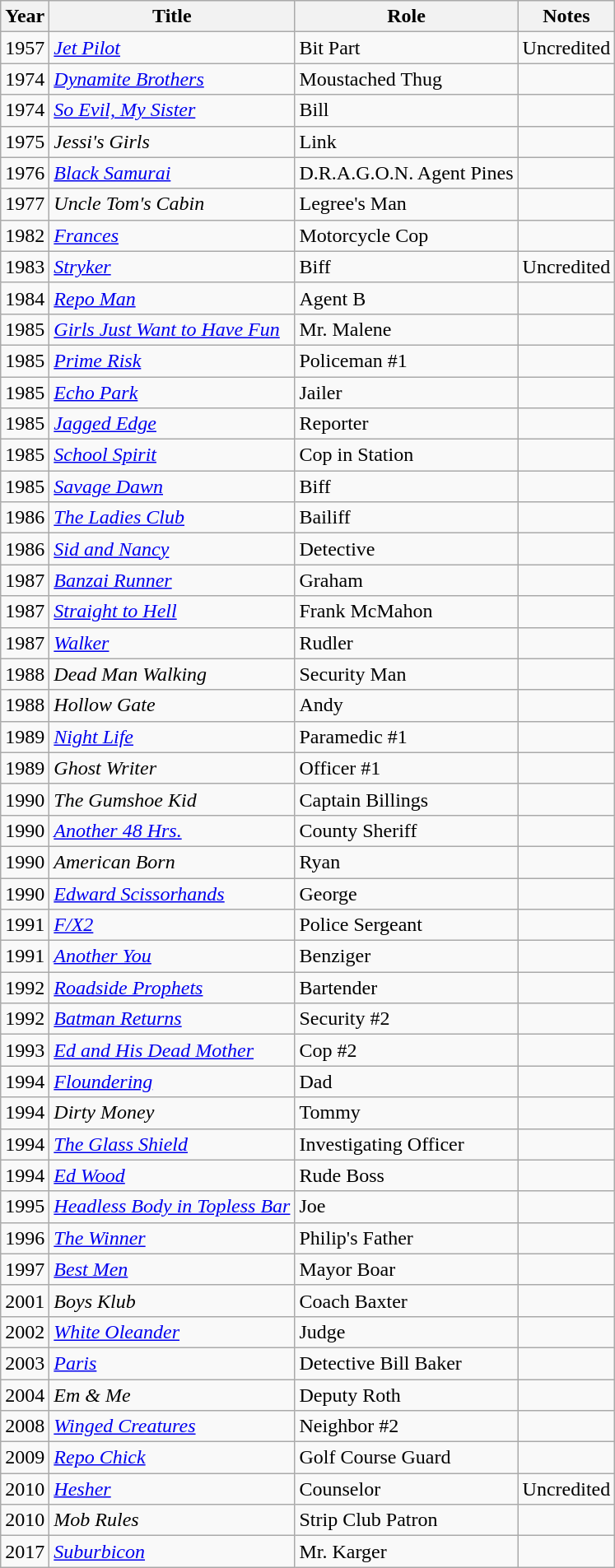<table class="wikitable sortable">
<tr>
<th>Year</th>
<th>Title</th>
<th>Role</th>
<th>Notes</th>
</tr>
<tr>
<td>1957</td>
<td><a href='#'><em>Jet Pilot</em></a></td>
<td>Bit Part</td>
<td>Uncredited</td>
</tr>
<tr>
<td>1974</td>
<td><em><a href='#'>Dynamite Brothers</a></em></td>
<td>Moustached Thug</td>
<td></td>
</tr>
<tr>
<td>1974</td>
<td><em><a href='#'>So Evil, My Sister</a></em></td>
<td>Bill</td>
<td></td>
</tr>
<tr>
<td>1975</td>
<td><em>Jessi's Girls</em></td>
<td>Link</td>
<td></td>
</tr>
<tr>
<td>1976</td>
<td><em><a href='#'>Black Samurai</a></em></td>
<td>D.R.A.G.O.N. Agent Pines</td>
<td></td>
</tr>
<tr>
<td>1977</td>
<td><em>Uncle Tom's Cabin</em></td>
<td>Legree's Man</td>
<td></td>
</tr>
<tr>
<td>1982</td>
<td><a href='#'><em>Frances</em></a></td>
<td>Motorcycle Cop</td>
<td></td>
</tr>
<tr>
<td>1983</td>
<td><a href='#'><em>Stryker</em></a></td>
<td>Biff</td>
<td>Uncredited</td>
</tr>
<tr>
<td>1984</td>
<td><a href='#'><em>Repo Man</em></a></td>
<td>Agent B</td>
<td></td>
</tr>
<tr>
<td>1985</td>
<td><a href='#'><em>Girls Just Want to Have Fun</em></a></td>
<td>Mr. Malene</td>
<td></td>
</tr>
<tr>
<td>1985</td>
<td><em><a href='#'>Prime Risk</a></em></td>
<td>Policeman #1</td>
<td></td>
</tr>
<tr>
<td>1985</td>
<td><a href='#'><em>Echo Park</em></a></td>
<td>Jailer</td>
<td></td>
</tr>
<tr>
<td>1985</td>
<td><a href='#'><em>Jagged Edge</em></a></td>
<td>Reporter</td>
<td></td>
</tr>
<tr>
<td>1985</td>
<td><em><a href='#'>School Spirit</a></em></td>
<td>Cop in Station</td>
<td></td>
</tr>
<tr>
<td>1985</td>
<td><em><a href='#'>Savage Dawn</a></em></td>
<td>Biff</td>
<td></td>
</tr>
<tr>
<td>1986</td>
<td><em><a href='#'>The Ladies Club</a></em></td>
<td>Bailiff</td>
<td></td>
</tr>
<tr>
<td>1986</td>
<td><em><a href='#'>Sid and Nancy</a></em></td>
<td>Detective</td>
<td></td>
</tr>
<tr>
<td>1987</td>
<td><em><a href='#'>Banzai Runner</a></em></td>
<td>Graham</td>
<td></td>
</tr>
<tr>
<td>1987</td>
<td><em><a href='#'>Straight to Hell</a></em></td>
<td>Frank McMahon</td>
<td></td>
</tr>
<tr>
<td>1987</td>
<td><a href='#'><em>Walker</em></a></td>
<td>Rudler</td>
<td></td>
</tr>
<tr>
<td>1988</td>
<td><em>Dead Man Walking</em></td>
<td>Security Man</td>
<td></td>
</tr>
<tr>
<td>1988</td>
<td><em>Hollow Gate</em></td>
<td>Andy</td>
<td></td>
</tr>
<tr>
<td>1989</td>
<td><a href='#'><em>Night Life</em></a></td>
<td>Paramedic #1</td>
<td></td>
</tr>
<tr>
<td>1989</td>
<td><em>Ghost Writer</em></td>
<td>Officer #1</td>
<td></td>
</tr>
<tr>
<td>1990</td>
<td><em>The Gumshoe Kid</em></td>
<td>Captain Billings</td>
<td></td>
</tr>
<tr>
<td>1990</td>
<td><em><a href='#'>Another 48 Hrs.</a></em></td>
<td>County Sheriff</td>
<td></td>
</tr>
<tr>
<td>1990</td>
<td><em>American Born</em></td>
<td>Ryan</td>
<td></td>
</tr>
<tr>
<td>1990</td>
<td><em><a href='#'>Edward Scissorhands</a></em></td>
<td>George</td>
<td></td>
</tr>
<tr>
<td>1991</td>
<td><em><a href='#'>F/X2</a></em></td>
<td>Police Sergeant</td>
<td></td>
</tr>
<tr>
<td>1991</td>
<td><em><a href='#'>Another You</a></em></td>
<td>Benziger</td>
<td></td>
</tr>
<tr>
<td>1992</td>
<td><em><a href='#'>Roadside Prophets</a></em></td>
<td>Bartender</td>
<td></td>
</tr>
<tr>
<td>1992</td>
<td><em><a href='#'>Batman Returns</a></em></td>
<td>Security #2</td>
<td></td>
</tr>
<tr>
<td>1993</td>
<td><em><a href='#'>Ed and His Dead Mother</a></em></td>
<td>Cop #2</td>
<td></td>
</tr>
<tr>
<td>1994</td>
<td><em><a href='#'>Floundering</a></em></td>
<td>Dad</td>
<td></td>
</tr>
<tr>
<td>1994</td>
<td><em>Dirty Money</em></td>
<td>Tommy</td>
<td></td>
</tr>
<tr>
<td>1994</td>
<td><em><a href='#'>The Glass Shield</a></em></td>
<td>Investigating Officer</td>
<td></td>
</tr>
<tr>
<td>1994</td>
<td><a href='#'><em>Ed Wood</em></a></td>
<td>Rude Boss</td>
<td></td>
</tr>
<tr>
<td>1995</td>
<td><em><a href='#'>Headless Body in Topless Bar</a></em></td>
<td>Joe</td>
<td></td>
</tr>
<tr>
<td>1996</td>
<td><a href='#'><em>The Winner</em></a></td>
<td>Philip's Father</td>
<td></td>
</tr>
<tr>
<td>1997</td>
<td><em><a href='#'>Best Men</a></em></td>
<td>Mayor Boar</td>
<td></td>
</tr>
<tr>
<td>2001</td>
<td><em>Boys Klub</em></td>
<td>Coach Baxter</td>
<td></td>
</tr>
<tr>
<td>2002</td>
<td><a href='#'><em>White Oleander</em></a></td>
<td>Judge</td>
<td></td>
</tr>
<tr>
<td>2003</td>
<td><a href='#'><em>Paris</em></a></td>
<td>Detective Bill Baker</td>
<td></td>
</tr>
<tr>
<td>2004</td>
<td><em>Em & Me</em></td>
<td>Deputy Roth</td>
<td></td>
</tr>
<tr>
<td>2008</td>
<td><a href='#'><em>Winged Creatures</em></a></td>
<td>Neighbor #2</td>
<td></td>
</tr>
<tr>
<td>2009</td>
<td><em><a href='#'>Repo Chick</a></em></td>
<td>Golf Course Guard</td>
<td></td>
</tr>
<tr>
<td>2010</td>
<td><a href='#'><em>Hesher</em></a></td>
<td>Counselor</td>
<td>Uncredited</td>
</tr>
<tr>
<td>2010</td>
<td><em>Mob Rules</em></td>
<td>Strip Club Patron</td>
<td></td>
</tr>
<tr>
<td>2017</td>
<td><em><a href='#'>Suburbicon</a></em></td>
<td>Mr. Karger</td>
<td></td>
</tr>
</table>
